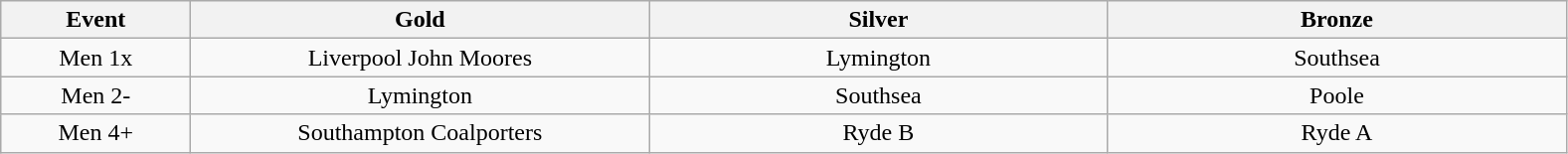<table class="wikitable" style="text-align:center">
<tr>
<th width=120>Event</th>
<th width=300>Gold</th>
<th width=300>Silver</th>
<th width=300>Bronze</th>
</tr>
<tr>
<td>Men 1x</td>
<td>Liverpool John Moores</td>
<td>Lymington</td>
<td>Southsea</td>
</tr>
<tr>
<td>Men 2-</td>
<td>Lymington</td>
<td>Southsea</td>
<td>Poole</td>
</tr>
<tr>
<td>Men 4+</td>
<td>Southampton Coalporters</td>
<td>Ryde B</td>
<td>Ryde A</td>
</tr>
</table>
